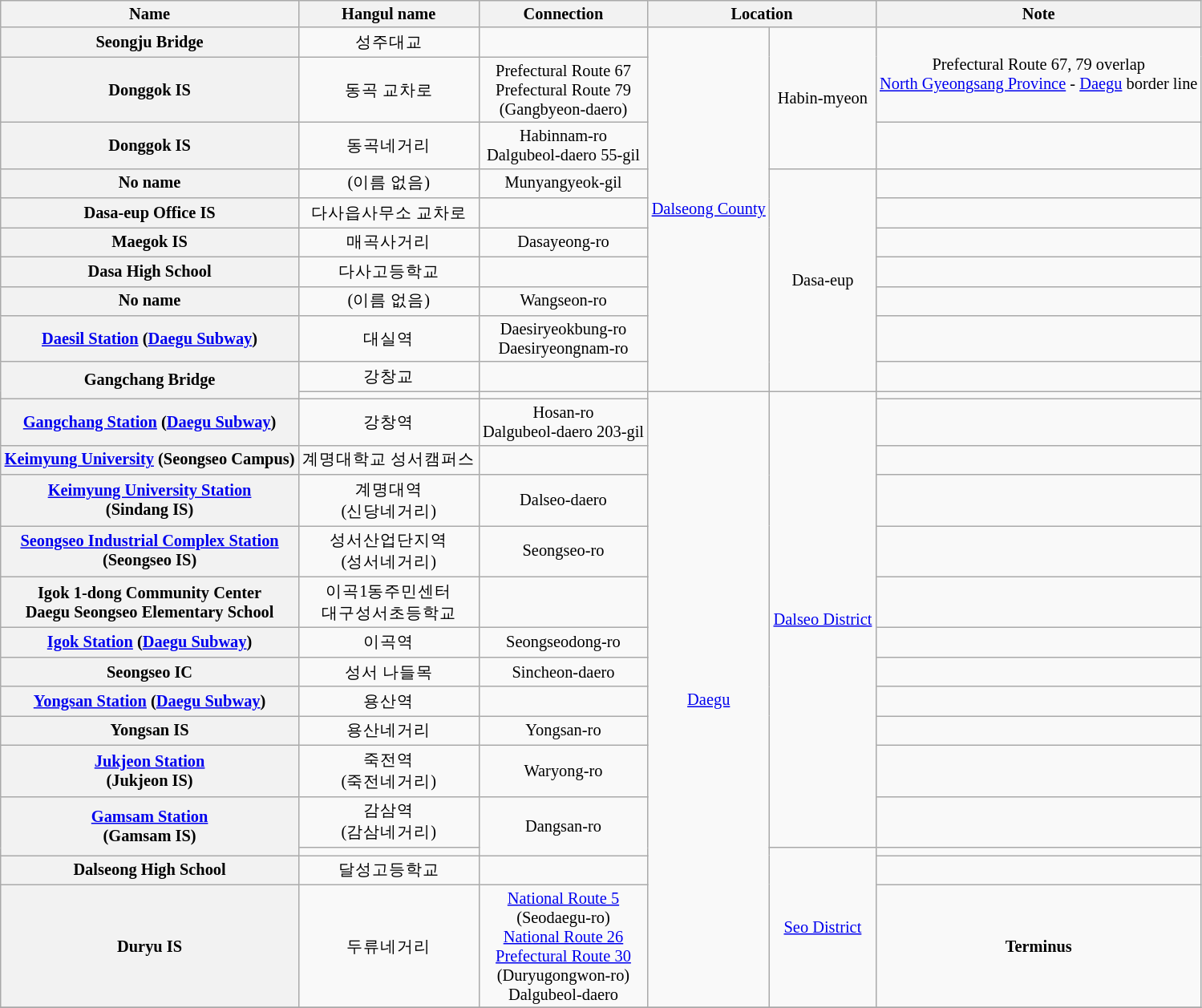<table class="wikitable" style="font-size: 85%; text-align: center;">
<tr>
<th>Name </th>
<th>Hangul name</th>
<th>Connection</th>
<th colspan="2">Location</th>
<th>Note</th>
</tr>
<tr>
<th>Seongju Bridge</th>
<td>성주대교</td>
<td></td>
<td rowspan=10><a href='#'>Dalseong County</a></td>
<td rowspan=3>Habin-myeon</td>
<td rowspan=2>Prefectural Route 67, 79 overlap<br><a href='#'>North Gyeongsang Province</a> - <a href='#'>Daegu</a> border line</td>
</tr>
<tr>
<th>Donggok IS</th>
<td>동곡 교차로</td>
<td>Prefectural Route 67<br>Prefectural Route 79<br>(Gangbyeon-daero)</td>
</tr>
<tr>
<th>Donggok IS</th>
<td>동곡네거리</td>
<td>Habinnam-ro<br>Dalgubeol-daero 55-gil</td>
<td></td>
</tr>
<tr>
<th>No name</th>
<td>(이름 없음)</td>
<td>Munyangyeok-gil</td>
<td rowspan=7>Dasa-eup</td>
<td></td>
</tr>
<tr>
<th>Dasa-eup Office IS</th>
<td>다사읍사무소 교차로</td>
<td></td>
<td></td>
</tr>
<tr>
<th>Maegok IS</th>
<td>매곡사거리</td>
<td>Dasayeong-ro</td>
<td></td>
</tr>
<tr>
<th>Dasa High School</th>
<td>다사고등학교</td>
<td></td>
<td></td>
</tr>
<tr>
<th>No name</th>
<td>(이름 없음)</td>
<td>Wangseon-ro</td>
<td></td>
</tr>
<tr>
<th><a href='#'>Daesil Station</a> (<a href='#'>Daegu Subway</a>)</th>
<td>대실역</td>
<td>Daesiryeokbung-ro<br>Daesiryeongnam-ro</td>
<td></td>
</tr>
<tr>
<th rowspan=2>Gangchang Bridge</th>
<td>강창교</td>
<td></td>
<td></td>
</tr>
<tr>
<td></td>
<td></td>
<td rowspan=15><a href='#'>Daegu</a></td>
<td rowspan=12><a href='#'>Dalseo District</a></td>
<td></td>
</tr>
<tr>
<th><a href='#'>Gangchang Station</a> (<a href='#'>Daegu Subway</a>)</th>
<td>강창역</td>
<td>Hosan-ro<br>Dalgubeol-daero 203-gil</td>
<td></td>
</tr>
<tr>
<th><a href='#'>Keimyung University</a> (Seongseo Campus)</th>
<td>계명대학교 성서캠퍼스</td>
<td></td>
<td></td>
</tr>
<tr>
<th><a href='#'>Keimyung University Station</a><br>(Sindang IS)</th>
<td>계명대역<br>(신당네거리)</td>
<td>Dalseo-daero</td>
<td></td>
</tr>
<tr>
<th><a href='#'>Seongseo Industrial Complex Station</a><br>(Seongseo IS)</th>
<td>성서산업단지역<br>(성서네거리)</td>
<td>Seongseo-ro</td>
<td></td>
</tr>
<tr>
<th>Igok 1-dong Community Center<br>Daegu Seongseo Elementary School</th>
<td>이곡1동주민센터<br>대구성서초등학교</td>
<td></td>
<td></td>
</tr>
<tr>
<th><a href='#'>Igok Station</a> (<a href='#'>Daegu Subway</a>)</th>
<td>이곡역</td>
<td>Seongseodong-ro</td>
<td></td>
</tr>
<tr>
<th>Seongseo IC</th>
<td>성서 나들목</td>
<td>Sincheon-daero</td>
<td></td>
</tr>
<tr>
<th><a href='#'>Yongsan Station</a> (<a href='#'>Daegu Subway</a>)</th>
<td>용산역</td>
<td></td>
<td></td>
</tr>
<tr>
<th>Yongsan IS</th>
<td>용산네거리</td>
<td>Yongsan-ro</td>
<td></td>
</tr>
<tr>
<th><a href='#'>Jukjeon Station</a><br> (Jukjeon IS)</th>
<td>죽전역<br>(죽전네거리)</td>
<td>Waryong-ro</td>
<td></td>
</tr>
<tr>
<th rowspan=2><a href='#'>Gamsam Station</a><br>(Gamsam IS)</th>
<td>감삼역<br>(감삼네거리)</td>
<td rowspan=2>Dangsan-ro</td>
<td></td>
</tr>
<tr>
<td></td>
<td rowspan=3><a href='#'>Seo District</a></td>
<td></td>
</tr>
<tr>
<th>Dalseong High School</th>
<td>달성고등학교</td>
<td></td>
<td></td>
</tr>
<tr>
<th>Duryu IS</th>
<td>두류네거리</td>
<td><a href='#'>National Route 5</a><br>(Seodaegu-ro)<br><a href='#'>National Route 26</a><br><a href='#'>Prefectural Route 30</a><br>(Duryugongwon-ro)<br>Dalgubeol-daero</td>
<td><strong>Terminus</strong></td>
</tr>
<tr>
</tr>
</table>
